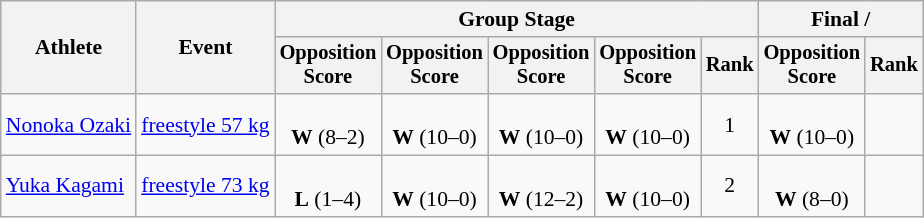<table class="wikitable" style="font-size:90%">
<tr>
<th rowspan=2>Athlete</th>
<th rowspan=2>Event</th>
<th colspan=5>Group Stage</th>
<th colspan=2>Final / </th>
</tr>
<tr style="font-size:95%">
<th>Opposition<br>Score</th>
<th>Opposition<br>Score</th>
<th>Opposition<br>Score</th>
<th>Opposition<br>Score</th>
<th>Rank</th>
<th>Opposition<br>Score</th>
<th>Rank</th>
</tr>
<tr align=center>
<td align=left><a href='#'>Nonoka Ozaki</a></td>
<td align=left><a href='#'>freestyle 57 kg</a></td>
<td><br><strong>W</strong> (8–2)</td>
<td><br><strong>W</strong> (10–0)</td>
<td><br><strong>W</strong> (10–0)</td>
<td><br><strong>W</strong> (10–0)</td>
<td>1</td>
<td><br><strong>W</strong> (10–0)</td>
<td></td>
</tr>
<tr align=center>
<td align=left><a href='#'>Yuka Kagami</a></td>
<td align=left><a href='#'>freestyle 73 kg</a></td>
<td><br><strong>L</strong> (1–4)</td>
<td><br><strong>W</strong> (10–0)</td>
<td><br><strong>W</strong> (12–2)</td>
<td><br><strong>W</strong> (10–0)</td>
<td>2</td>
<td><br><strong>W</strong> (8–0)</td>
<td></td>
</tr>
</table>
